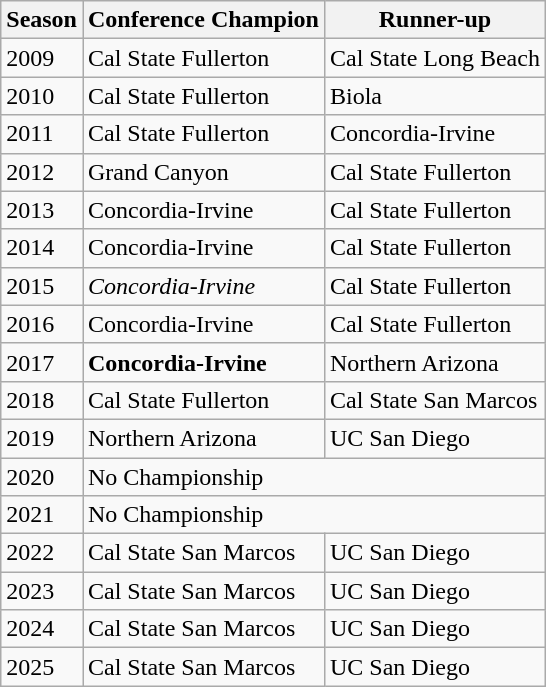<table class="wikitable">
<tr>
<th>Season</th>
<th>Conference Champion</th>
<th>Runner-up</th>
</tr>
<tr>
<td>2009</td>
<td>Cal State Fullerton</td>
<td>Cal State Long Beach</td>
</tr>
<tr>
<td>2010</td>
<td>Cal State Fullerton</td>
<td>Biola</td>
</tr>
<tr>
<td>2011</td>
<td>Cal State Fullerton</td>
<td>Concordia-Irvine</td>
</tr>
<tr>
<td>2012</td>
<td>Grand Canyon</td>
<td>Cal State Fullerton</td>
</tr>
<tr>
<td>2013</td>
<td>Concordia-Irvine</td>
<td>Cal State Fullerton</td>
</tr>
<tr>
<td>2014</td>
<td>Concordia-Irvine</td>
<td>Cal State Fullerton</td>
</tr>
<tr>
<td>2015</td>
<td><em>Concordia-Irvine</em></td>
<td>Cal State Fullerton</td>
</tr>
<tr>
<td>2016</td>
<td>Concordia-Irvine</td>
<td>Cal State Fullerton</td>
</tr>
<tr>
<td>2017</td>
<td><strong>Concordia-Irvine</strong></td>
<td>Northern Arizona</td>
</tr>
<tr>
<td>2018</td>
<td>Cal State Fullerton</td>
<td>Cal State San Marcos</td>
</tr>
<tr>
<td>2019</td>
<td>Northern Arizona</td>
<td>UC San Diego</td>
</tr>
<tr>
<td>2020</td>
<td colspan="2">No Championship</td>
</tr>
<tr>
<td>2021</td>
<td colspan="2">No Championship</td>
</tr>
<tr>
<td>2022</td>
<td>Cal State San Marcos</td>
<td>UC San Diego</td>
</tr>
<tr>
<td>2023</td>
<td>Cal State San Marcos</td>
<td>UC San Diego</td>
</tr>
<tr>
<td>2024</td>
<td>Cal State San Marcos</td>
<td>UC San Diego</td>
</tr>
<tr>
<td>2025</td>
<td>Cal State San Marcos</td>
<td>UC San Diego</td>
</tr>
</table>
